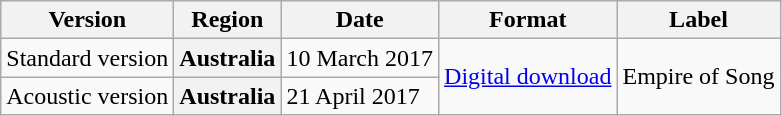<table class="wikitable plainrowheaders">
<tr>
<th scope="col">Version</th>
<th scope="col">Region</th>
<th scope="col">Date</th>
<th scope="col">Format</th>
<th scope="col">Label</th>
</tr>
<tr>
<td>Standard version</td>
<th scope="row">Australia</th>
<td>10 March 2017</td>
<td rowspan="2"><a href='#'>Digital download</a></td>
<td rowspan="2">Empire of Song</td>
</tr>
<tr>
<td>Acoustic version</td>
<th scope="row">Australia</th>
<td>21 April 2017</td>
</tr>
</table>
